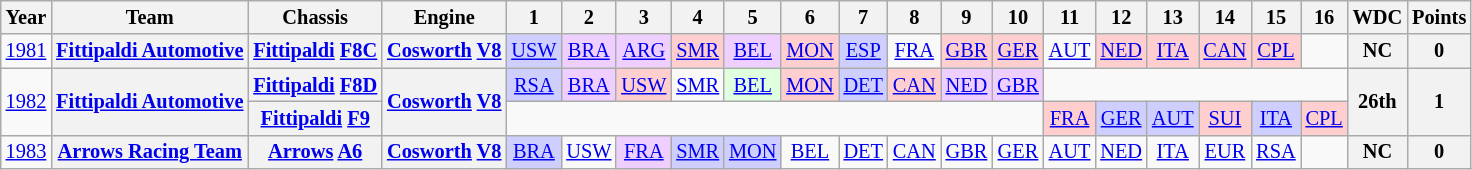<table class="wikitable" style="text-align:center; font-size:85%">
<tr>
<th>Year</th>
<th>Team</th>
<th>Chassis</th>
<th>Engine</th>
<th>1</th>
<th>2</th>
<th>3</th>
<th>4</th>
<th>5</th>
<th>6</th>
<th>7</th>
<th>8</th>
<th>9</th>
<th>10</th>
<th>11</th>
<th>12</th>
<th>13</th>
<th>14</th>
<th>15</th>
<th>16</th>
<th>WDC</th>
<th>Points</th>
</tr>
<tr>
<td><a href='#'>1981</a></td>
<th nowrap><a href='#'>Fittipaldi Automotive</a></th>
<th nowrap><a href='#'>Fittipaldi</a> <a href='#'>F8C</a></th>
<th nowrap><a href='#'>Cosworth</a> <a href='#'>V8</a></th>
<td style="background:#CFCFFF;"><a href='#'>USW</a><br></td>
<td style="background:#EFCFFF;"><a href='#'>BRA</a><br></td>
<td style="background:#EFCFFF;"><a href='#'>ARG</a><br></td>
<td style="background:#FFCFCF;"><a href='#'>SMR</a><br></td>
<td style="background:#EFCFFF;"><a href='#'>BEL</a><br></td>
<td style="background:#FFCFCF;"><a href='#'>MON</a><br></td>
<td style="background:#CFCFFF;"><a href='#'>ESP</a><br></td>
<td><a href='#'>FRA</a><br></td>
<td style="background:#FFCFCF;"><a href='#'>GBR</a><br></td>
<td style="background:#FFCFCF;"><a href='#'>GER</a><br></td>
<td><a href='#'>AUT</a></td>
<td style="background:#FFCFCF;"><a href='#'>NED</a><br></td>
<td style="background:#FFCFCF;"><a href='#'>ITA</a><br></td>
<td style="background:#FFCFCF;"><a href='#'>CAN</a><br></td>
<td style="background:#FFCFCF;"><a href='#'>CPL</a><br></td>
<td></td>
<th>NC</th>
<th>0</th>
</tr>
<tr>
<td rowspan=2><a href='#'>1982</a></td>
<th rowspan=2 nowrap><a href='#'>Fittipaldi Automotive</a></th>
<th nowrap><a href='#'>Fittipaldi</a> <a href='#'>F8D</a></th>
<th rowspan=2 nowrap><a href='#'>Cosworth</a> <a href='#'>V8</a></th>
<td style="background:#CFCFFF;"><a href='#'>RSA</a><br></td>
<td style="background:#EFCFFF;"><a href='#'>BRA</a><br></td>
<td style="background:#FFCFCF;"><a href='#'>USW</a><br></td>
<td><a href='#'>SMR</a></td>
<td style="background:#DFFFDF;"><a href='#'>BEL</a><br></td>
<td style="background:#FFCFCF;"><a href='#'>MON</a><br></td>
<td style="background:#CFCFFF;"><a href='#'>DET</a><br></td>
<td style="background:#FFCFCF;"><a href='#'>CAN</a><br></td>
<td style="background:#EFCFFF;"><a href='#'>NED</a><br></td>
<td style="background:#EFCFFF;"><a href='#'>GBR</a><br></td>
<td colspan=6></td>
<th rowspan=2>26th</th>
<th rowspan=2>1</th>
</tr>
<tr>
<th nowrap><a href='#'>Fittipaldi</a> <a href='#'>F9</a></th>
<td colspan=10></td>
<td style="background:#FFCFCF;"><a href='#'>FRA</a><br></td>
<td style="background:#CFCFFF;"><a href='#'>GER</a><br></td>
<td style="background:#CFCFFF;"><a href='#'>AUT</a><br></td>
<td style="background:#FFCFCF;"><a href='#'>SUI</a><br></td>
<td style="background:#CFCFFF;"><a href='#'>ITA</a><br></td>
<td style="background:#FFCFCF;"><a href='#'>CPL</a><br></td>
</tr>
<tr>
<td><a href='#'>1983</a></td>
<th nowrap><a href='#'>Arrows Racing Team</a></th>
<th nowrap><a href='#'>Arrows</a> <a href='#'>A6</a></th>
<th nowrap><a href='#'>Cosworth</a> <a href='#'>V8</a></th>
<td style="background:#CFCFFF;"><a href='#'>BRA</a><br></td>
<td><a href='#'>USW</a></td>
<td style="background:#EFCFFF;"><a href='#'>FRA</a><br></td>
<td style="background:#CFCFFF;"><a href='#'>SMR</a><br></td>
<td style="background:#CFCFFF;"><a href='#'>MON</a><br></td>
<td><a href='#'>BEL</a></td>
<td><a href='#'>DET</a></td>
<td><a href='#'>CAN</a></td>
<td><a href='#'>GBR</a></td>
<td><a href='#'>GER</a></td>
<td><a href='#'>AUT</a></td>
<td><a href='#'>NED</a></td>
<td><a href='#'>ITA</a></td>
<td><a href='#'>EUR</a></td>
<td><a href='#'>RSA</a></td>
<td></td>
<th>NC</th>
<th>0</th>
</tr>
</table>
